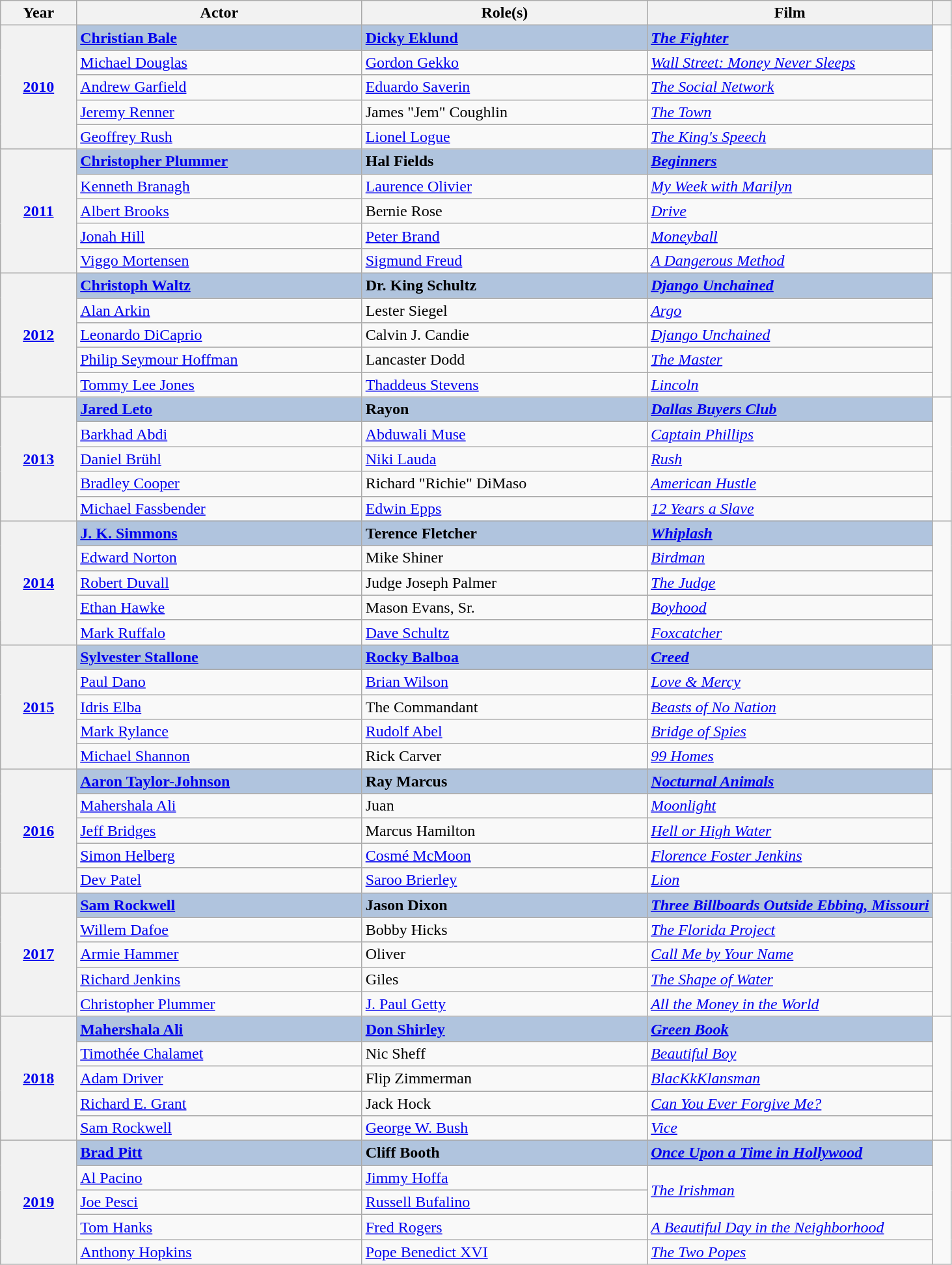<table class="wikitable sortable">
<tr>
<th scope="col" style="width:8%;">Year</th>
<th scope="col" style="width:30%;">Actor</th>
<th scope="col" style="width:30%;">Role(s)</th>
<th scope="col" style="width:30%;">Film</th>
<th scope="col" style="width:2%;" class="unsortable"></th>
</tr>
<tr>
<th rowspan="5" style="text-align:center;"><a href='#'>2010</a></th>
<td style="background:#B0C4DE;"><strong><a href='#'>Christian Bale</a> </strong></td>
<td style="background:#B0C4DE;"><strong><a href='#'>Dicky Eklund</a></strong></td>
<td style="background:#B0C4DE;"><strong><em><a href='#'>The Fighter</a></em></strong></td>
<td rowspan="5"></td>
</tr>
<tr>
<td><a href='#'>Michael Douglas</a></td>
<td><a href='#'>Gordon Gekko</a></td>
<td><em><a href='#'>Wall Street: Money Never Sleeps</a></em></td>
</tr>
<tr>
<td><a href='#'>Andrew Garfield</a></td>
<td><a href='#'>Eduardo Saverin</a></td>
<td><em><a href='#'>The Social Network</a></em></td>
</tr>
<tr>
<td><a href='#'>Jeremy Renner</a></td>
<td>James "Jem" Coughlin</td>
<td><em><a href='#'>The Town</a></em></td>
</tr>
<tr>
<td><a href='#'>Geoffrey Rush</a></td>
<td><a href='#'>Lionel Logue</a></td>
<td><em><a href='#'>The King's Speech</a></em></td>
</tr>
<tr>
<th rowspan="5" style="text-align:center;"><a href='#'>2011</a></th>
<td style="background:#B0C4DE;"><strong><a href='#'>Christopher Plummer</a> </strong></td>
<td style="background:#B0C4DE;"><strong>Hal Fields</strong></td>
<td style="background:#B0C4DE;"><strong><em><a href='#'>Beginners</a></em></strong></td>
<td rowspan="5"></td>
</tr>
<tr>
<td><a href='#'>Kenneth Branagh</a></td>
<td><a href='#'>Laurence Olivier</a></td>
<td><em><a href='#'>My Week with Marilyn</a></em></td>
</tr>
<tr>
<td><a href='#'>Albert Brooks</a></td>
<td>Bernie Rose</td>
<td><em><a href='#'>Drive</a></em></td>
</tr>
<tr>
<td><a href='#'>Jonah Hill</a></td>
<td><a href='#'>Peter Brand</a></td>
<td><em><a href='#'>Moneyball</a></em></td>
</tr>
<tr>
<td><a href='#'>Viggo Mortensen</a></td>
<td><a href='#'>Sigmund Freud</a></td>
<td><em><a href='#'>A Dangerous Method</a></em></td>
</tr>
<tr>
<th rowspan="5" style="text-align:center;"><a href='#'>2012</a></th>
<td style="background:#B0C4DE;"><strong><a href='#'>Christoph Waltz</a> </strong></td>
<td style="background:#B0C4DE;"><strong>Dr. King Schultz</strong></td>
<td style="background:#B0C4DE;"><strong><em><a href='#'>Django Unchained</a></em></strong></td>
<td rowspan="5"></td>
</tr>
<tr>
<td><a href='#'>Alan Arkin</a></td>
<td>Lester Siegel</td>
<td><em><a href='#'>Argo</a></em></td>
</tr>
<tr>
<td><a href='#'>Leonardo DiCaprio</a></td>
<td>Calvin J. Candie</td>
<td><em><a href='#'>Django Unchained</a></em></td>
</tr>
<tr>
<td><a href='#'>Philip Seymour Hoffman</a></td>
<td>Lancaster Dodd</td>
<td><em><a href='#'>The Master</a></em></td>
</tr>
<tr>
<td><a href='#'>Tommy Lee Jones</a></td>
<td><a href='#'>Thaddeus Stevens</a></td>
<td><em><a href='#'>Lincoln</a></em></td>
</tr>
<tr>
<th rowspan="5" style="text-align:center;"><a href='#'>2013</a></th>
<td style="background:#B0C4DE;"><strong><a href='#'>Jared Leto</a> </strong></td>
<td style="background:#B0C4DE;"><strong>Rayon</strong></td>
<td style="background:#B0C4DE;"><strong><em><a href='#'>Dallas Buyers Club</a></em></strong></td>
<td rowspan="5"></td>
</tr>
<tr>
<td><a href='#'>Barkhad Abdi</a></td>
<td><a href='#'>Abduwali Muse</a></td>
<td><em><a href='#'>Captain Phillips</a></em></td>
</tr>
<tr>
<td><a href='#'>Daniel Brühl</a></td>
<td><a href='#'>Niki Lauda</a></td>
<td><em><a href='#'>Rush</a></em></td>
</tr>
<tr>
<td><a href='#'>Bradley Cooper</a></td>
<td>Richard "Richie" DiMaso</td>
<td><em><a href='#'>American Hustle</a></em></td>
</tr>
<tr>
<td><a href='#'>Michael Fassbender</a></td>
<td><a href='#'>Edwin Epps</a></td>
<td><em><a href='#'>12 Years a Slave</a></em></td>
</tr>
<tr>
<th rowspan="5" style="text-align:center;"><a href='#'>2014</a></th>
<td style="background:#B0C4DE;"><strong><a href='#'>J. K. Simmons</a> </strong></td>
<td style="background:#B0C4DE;"><strong>Terence Fletcher</strong></td>
<td style="background:#B0C4DE;"><strong><em><a href='#'>Whiplash</a></em></strong></td>
<td rowspan="5"></td>
</tr>
<tr>
<td><a href='#'>Edward Norton</a></td>
<td>Mike Shiner</td>
<td><em><a href='#'>Birdman</a></em></td>
</tr>
<tr>
<td><a href='#'>Robert Duvall</a></td>
<td>Judge Joseph Palmer</td>
<td><em><a href='#'>The Judge</a></em></td>
</tr>
<tr>
<td><a href='#'>Ethan Hawke</a></td>
<td>Mason Evans, Sr.</td>
<td><em><a href='#'>Boyhood</a></em></td>
</tr>
<tr>
<td><a href='#'>Mark Ruffalo</a></td>
<td><a href='#'>Dave Schultz</a></td>
<td><em><a href='#'>Foxcatcher</a></em></td>
</tr>
<tr>
<th rowspan="5" style="text-align:center;"><a href='#'>2015</a></th>
<td style="background:#B0C4DE;"><strong><a href='#'>Sylvester Stallone</a> </strong></td>
<td style="background:#B0C4DE;"><strong><a href='#'>Rocky Balboa</a></strong></td>
<td style="background:#B0C4DE;"><strong><em><a href='#'>Creed</a></em></strong></td>
<td rowspan="5"></td>
</tr>
<tr>
<td><a href='#'>Paul Dano</a></td>
<td><a href='#'>Brian Wilson</a></td>
<td><em><a href='#'>Love & Mercy</a></em></td>
</tr>
<tr>
<td><a href='#'>Idris Elba</a></td>
<td>The Commandant</td>
<td><em><a href='#'>Beasts of No Nation</a></em></td>
</tr>
<tr>
<td><a href='#'>Mark Rylance</a></td>
<td><a href='#'>Rudolf Abel</a></td>
<td><em><a href='#'>Bridge of Spies</a></em></td>
</tr>
<tr>
<td><a href='#'>Michael Shannon</a></td>
<td>Rick Carver</td>
<td><em><a href='#'>99 Homes</a></em></td>
</tr>
<tr>
<th rowspan="5" style="text-align:center;"><a href='#'>2016</a></th>
<td style="background:#B0C4DE;"><strong><a href='#'>Aaron Taylor-Johnson</a></strong></td>
<td style="background:#B0C4DE;"><strong>Ray Marcus</strong></td>
<td style="background:#B0C4DE;"><strong><em><a href='#'>Nocturnal Animals</a></em></strong></td>
<td rowspan="5"></td>
</tr>
<tr>
<td><a href='#'>Mahershala Ali</a></td>
<td>Juan</td>
<td><em><a href='#'>Moonlight</a></em></td>
</tr>
<tr>
<td><a href='#'>Jeff Bridges</a></td>
<td>Marcus Hamilton</td>
<td><em><a href='#'>Hell or High Water</a></em></td>
</tr>
<tr>
<td><a href='#'>Simon Helberg</a></td>
<td><a href='#'>Cosmé McMoon</a></td>
<td><em><a href='#'>Florence Foster Jenkins</a></em></td>
</tr>
<tr>
<td><a href='#'>Dev Patel</a></td>
<td><a href='#'>Saroo Brierley</a></td>
<td><em><a href='#'>Lion</a></em></td>
</tr>
<tr>
<th rowspan="5" style="text-align:center;"><a href='#'>2017</a></th>
<td style="background:#B0C4DE;"><strong><a href='#'>Sam Rockwell</a> </strong></td>
<td style="background:#B0C4DE;"><strong>Jason Dixon</strong></td>
<td style="background:#B0C4DE;"><strong><em><a href='#'>Three Billboards Outside Ebbing, Missouri</a></em></strong></td>
<td rowspan="5"></td>
</tr>
<tr>
<td><a href='#'>Willem Dafoe</a></td>
<td>Bobby Hicks</td>
<td><em><a href='#'>The Florida Project</a></em></td>
</tr>
<tr>
<td><a href='#'>Armie Hammer</a></td>
<td>Oliver</td>
<td><em><a href='#'>Call Me by Your Name</a></em></td>
</tr>
<tr>
<td><a href='#'>Richard Jenkins</a></td>
<td>Giles</td>
<td><em><a href='#'>The Shape of Water</a></em></td>
</tr>
<tr>
<td><a href='#'>Christopher Plummer</a></td>
<td><a href='#'>J. Paul Getty</a></td>
<td><em><a href='#'>All the Money in the World</a></em></td>
</tr>
<tr>
<th rowspan="5" style="text-align:center;"><a href='#'>2018</a></th>
<td style="background:#B0C4DE;"><strong><a href='#'>Mahershala Ali</a></strong></td>
<td style="background:#B0C4DE;"><strong><a href='#'>Don Shirley</a></strong></td>
<td style="background:#B0C4DE;"><strong><em><a href='#'>Green Book</a></em></strong></td>
<td rowspan="5"></td>
</tr>
<tr>
<td><a href='#'>Timothée Chalamet</a></td>
<td>Nic Sheff</td>
<td><em><a href='#'>Beautiful Boy</a></em></td>
</tr>
<tr>
<td><a href='#'>Adam Driver</a></td>
<td>Flip Zimmerman</td>
<td><em><a href='#'>BlacKkKlansman</a></em></td>
</tr>
<tr>
<td><a href='#'>Richard E. Grant</a></td>
<td>Jack Hock</td>
<td><em><a href='#'>Can You Ever Forgive Me?</a></em></td>
</tr>
<tr>
<td><a href='#'>Sam Rockwell</a></td>
<td><a href='#'>George W. Bush</a></td>
<td><em><a href='#'>Vice</a></em></td>
</tr>
<tr>
<th rowspan="5" style="text-align:center;"><a href='#'>2019</a></th>
<td style="background:#B0C4DE;"><strong><a href='#'>Brad Pitt</a></strong></td>
<td style="background:#B0C4DE;"><strong>Cliff Booth</strong></td>
<td style="background:#B0C4DE;"><strong><em><a href='#'>Once Upon a Time in Hollywood</a></em></strong></td>
<td rowspan="5"></td>
</tr>
<tr>
<td><a href='#'>Al Pacino</a></td>
<td><a href='#'>Jimmy Hoffa</a></td>
<td rowspan="2"><em><a href='#'>The Irishman</a></em></td>
</tr>
<tr>
<td><a href='#'>Joe Pesci</a></td>
<td><a href='#'>Russell Bufalino</a></td>
</tr>
<tr>
<td><a href='#'>Tom Hanks</a></td>
<td><a href='#'>Fred Rogers</a></td>
<td><em><a href='#'>A Beautiful Day in the Neighborhood</a></em></td>
</tr>
<tr>
<td><a href='#'>Anthony Hopkins</a></td>
<td><a href='#'>Pope Benedict XVI</a></td>
<td><em><a href='#'>The Two Popes</a></em></td>
</tr>
</table>
